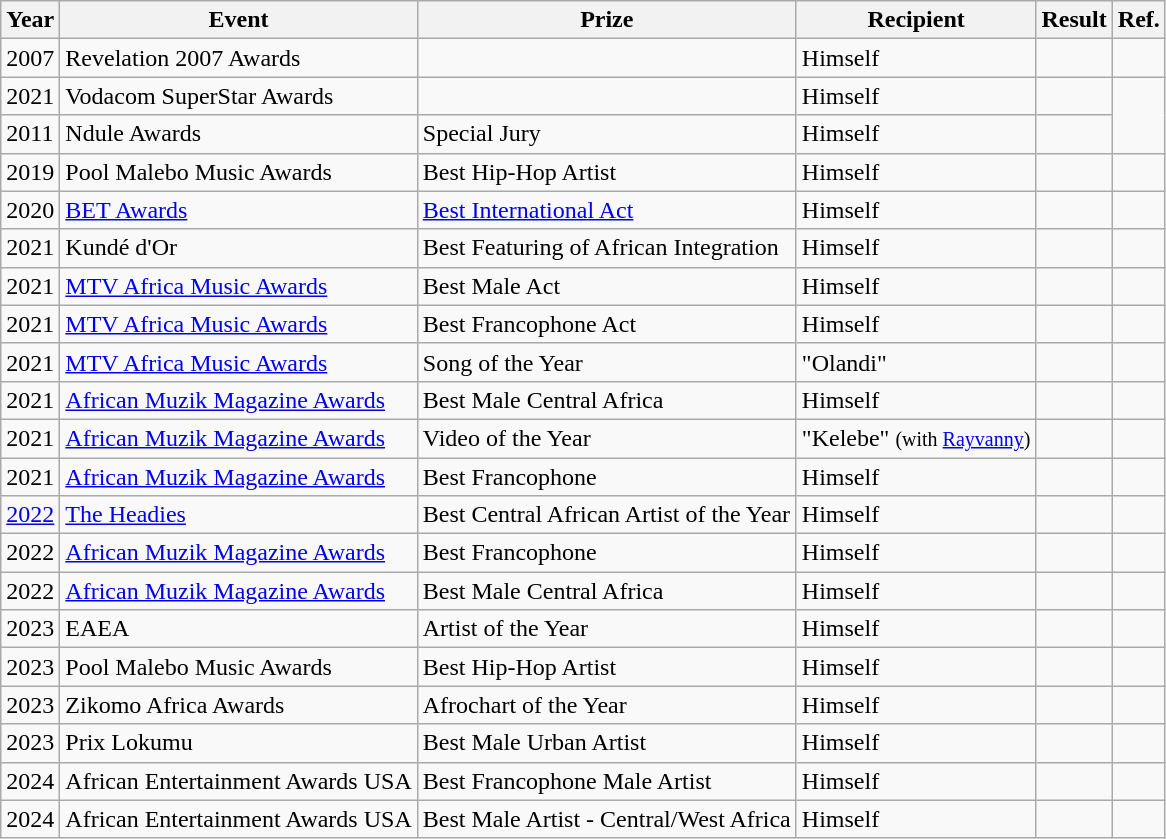<table class="wikitable">
<tr>
<th>Year</th>
<th>Event</th>
<th>Prize</th>
<th>Recipient</th>
<th>Result</th>
<th>Ref.</th>
</tr>
<tr>
<td>2007</td>
<td>Revelation 2007 Awards</td>
<td></td>
<td>Himself</td>
<td></td>
<td></td>
</tr>
<tr>
<td>2021</td>
<td>Vodacom SuperStar Awards</td>
<td></td>
<td>Himself</td>
<td></td>
</tr>
<tr>
<td>2011</td>
<td>Ndule Awards</td>
<td>Special Jury</td>
<td Himself>Himself</td>
<td></td>
</tr>
<tr>
<td>2019</td>
<td>Pool Malebo Music Awards</td>
<td>Best Hip-Hop Artist</td>
<td>Himself</td>
<td></td>
<td></td>
</tr>
<tr>
<td>2020</td>
<td><a href='#'>BET Awards</a></td>
<td><a href='#'>Best International Act</a></td>
<td>Himself</td>
<td></td>
<td></td>
</tr>
<tr>
<td>2021</td>
<td>Kundé d'Or</td>
<td>Best Featuring of African Integration</td>
<td>Himself</td>
<td></td>
<td></td>
</tr>
<tr>
<td>2021</td>
<td><a href='#'>MTV Africa Music Awards</a></td>
<td>Best Male Act</td>
<td>Himself</td>
<td></td>
<td></td>
</tr>
<tr>
<td>2021</td>
<td><a href='#'>MTV Africa Music Awards</a></td>
<td>Best Francophone Act</td>
<td>Himself</td>
<td></td>
<td></td>
</tr>
<tr>
<td>2021</td>
<td><a href='#'>MTV Africa Music Awards</a></td>
<td>Song of the Year</td>
<td>"Olandi"</td>
<td></td>
<td></td>
</tr>
<tr>
<td>2021</td>
<td><a href='#'>African Muzik Magazine Awards</a></td>
<td>Best Male Central Africa</td>
<td>Himself</td>
<td></td>
<td></td>
</tr>
<tr>
<td>2021</td>
<td><a href='#'>African Muzik Magazine Awards</a></td>
<td>Video of the Year</td>
<td>"Kelebe" <small>(with <a href='#'>Rayvanny</a>)</small></td>
<td></td>
<td></td>
</tr>
<tr>
<td>2021</td>
<td><a href='#'>African Muzik Magazine Awards</a></td>
<td>Best Francophone</td>
<td>Himself</td>
<td></td>
<td></td>
</tr>
<tr>
<td><a href='#'>2022</a></td>
<td><a href='#'>The Headies</a></td>
<td>Best Central African Artist of the Year</td>
<td>Himself</td>
<td></td>
<td></td>
</tr>
<tr>
<td>2022</td>
<td><a href='#'>African Muzik Magazine Awards</a></td>
<td>Best Francophone</td>
<td>Himself</td>
<td></td>
<td></td>
</tr>
<tr>
<td>2022</td>
<td><a href='#'>African Muzik Magazine Awards</a></td>
<td>Best Male Central Africa</td>
<td>Himself</td>
<td></td>
<td></td>
</tr>
<tr>
<td>2023</td>
<td>EAEA</td>
<td>Artist of the Year</td>
<td>Himself</td>
<td></td>
<td></td>
</tr>
<tr>
<td>2023</td>
<td>Pool Malebo Music Awards</td>
<td>Best Hip-Hop Artist</td>
<td>Himself</td>
<td></td>
<td></td>
</tr>
<tr>
<td>2023</td>
<td>Zikomo Africa Awards</td>
<td>Afrochart of the Year</td>
<td>Himself</td>
<td></td>
<td></td>
</tr>
<tr>
<td>2023</td>
<td>Prix Lokumu</td>
<td>Best Male Urban Artist</td>
<td>Himself</td>
<td></td>
<td></td>
</tr>
<tr>
<td>2024</td>
<td>African Entertainment Awards USA</td>
<td>Best Francophone Male Artist</td>
<td>Himself</td>
<td></td>
<td></td>
</tr>
<tr>
<td>2024</td>
<td>African Entertainment Awards USA</td>
<td>Best Male Artist - Central/West Africa</td>
<td>Himself</td>
<td></td>
<td></td>
</tr>
</table>
